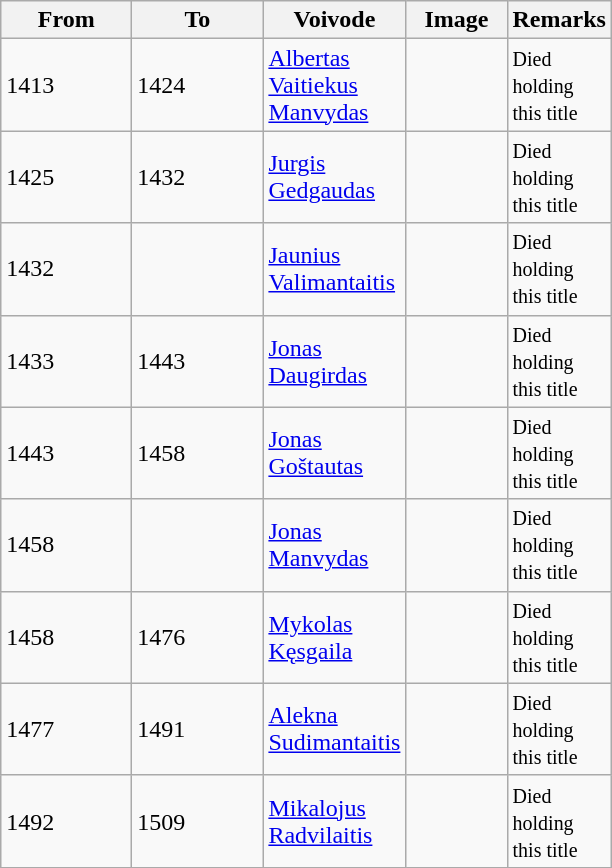<table class="wikitable">
<tr align="left">
<th width="80pt">From</th>
<th width="80pt">To</th>
<th width="60pt">Voivode</th>
<th width="60pt">Image</th>
<th width="60pt">Remarks</th>
</tr>
<tr>
<td>1413</td>
<td>1424</td>
<td><a href='#'>Albertas Vaitiekus Manvydas</a></td>
<td></td>
<td><small>Died holding this title</small></td>
</tr>
<tr ---->
<td>1425</td>
<td>1432</td>
<td><a href='#'>Jurgis Gedgaudas</a></td>
<td></td>
<td><small>Died holding this title</small></td>
</tr>
<tr ---->
<td>1432</td>
<td></td>
<td><a href='#'>Jaunius Valimantaitis</a></td>
<td></td>
<td><small>Died holding this title</small></td>
</tr>
<tr ---->
<td>1433</td>
<td>1443</td>
<td><a href='#'>Jonas Daugirdas</a></td>
<td></td>
<td><small>Died holding this title</small></td>
</tr>
<tr ---->
<td>1443</td>
<td>1458</td>
<td><a href='#'>Jonas Goštautas</a></td>
<td></td>
<td><small>Died holding this title</small></td>
</tr>
<tr ---->
<td>1458</td>
<td></td>
<td><a href='#'>Jonas Manvydas</a></td>
<td></td>
<td><small>Died holding this title</small></td>
</tr>
<tr ---->
<td>1458</td>
<td>1476</td>
<td><a href='#'>Mykolas Kęsgaila</a></td>
<td></td>
<td><small>Died holding this title</small></td>
</tr>
<tr ---->
<td>1477</td>
<td>1491</td>
<td><a href='#'>Alekna Sudimantaitis</a></td>
<td></td>
<td><small>Died holding this title</small></td>
</tr>
<tr ---->
<td>1492</td>
<td>1509</td>
<td><a href='#'>Mikalojus Radvilaitis</a></td>
<td></td>
<td><small>Died holding this title</small></td>
</tr>
<tr>
</tr>
</table>
